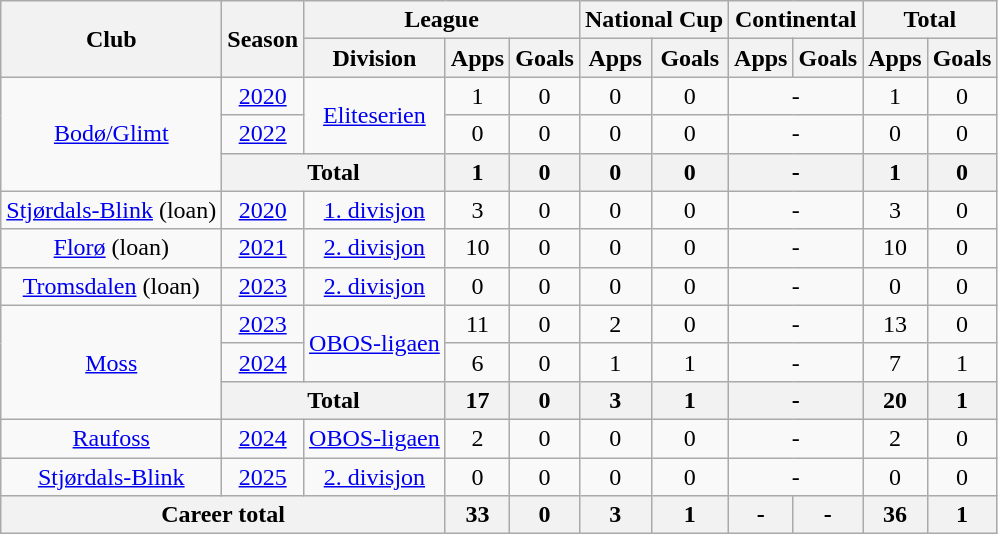<table class="wikitable" style="text-align: center;">
<tr>
<th rowspan="2">Club</th>
<th rowspan="2">Season</th>
<th colspan="3">League</th>
<th colspan="2">National Cup</th>
<th colspan="2">Continental</th>
<th colspan="2">Total</th>
</tr>
<tr>
<th>Division</th>
<th>Apps</th>
<th>Goals</th>
<th>Apps</th>
<th>Goals</th>
<th>Apps</th>
<th>Goals</th>
<th>Apps</th>
<th>Goals</th>
</tr>
<tr>
<td rowspan="3"><a href='#'>Bodø/Glimt</a></td>
<td><a href='#'>2020</a></td>
<td rowspan="2"><a href='#'>Eliteserien</a></td>
<td>1</td>
<td>0</td>
<td>0</td>
<td>0</td>
<td colspan="2">-</td>
<td>1</td>
<td>0</td>
</tr>
<tr>
<td><a href='#'>2022</a></td>
<td>0</td>
<td>0</td>
<td>0</td>
<td>0</td>
<td colspan="2">-</td>
<td>0</td>
<td>0</td>
</tr>
<tr>
<th colspan="2">Total</th>
<th>1</th>
<th>0</th>
<th>0</th>
<th>0</th>
<th colspan="2">-</th>
<th>1</th>
<th>0</th>
</tr>
<tr>
<td><a href='#'>Stjørdals-Blink</a> (loan)</td>
<td><a href='#'>2020</a></td>
<td><a href='#'>1. divisjon</a></td>
<td>3</td>
<td>0</td>
<td>0</td>
<td>0</td>
<td colspan="2">-</td>
<td>3</td>
<td>0</td>
</tr>
<tr>
<td><a href='#'>Florø</a> (loan)</td>
<td><a href='#'>2021</a></td>
<td><a href='#'>2. divisjon</a></td>
<td>10</td>
<td>0</td>
<td>0</td>
<td>0</td>
<td colspan="2">-</td>
<td>10</td>
<td>0</td>
</tr>
<tr>
<td><a href='#'>Tromsdalen</a> (loan)</td>
<td><a href='#'>2023</a></td>
<td><a href='#'>2. divisjon</a></td>
<td>0</td>
<td>0</td>
<td>0</td>
<td>0</td>
<td colspan="2">-</td>
<td>0</td>
<td>0</td>
</tr>
<tr>
<td rowspan="3"><a href='#'>Moss</a></td>
<td><a href='#'>2023</a></td>
<td rowspan="2"><a href='#'>OBOS-ligaen</a></td>
<td>11</td>
<td>0</td>
<td>2</td>
<td>0</td>
<td colspan="2">-</td>
<td>13</td>
<td>0</td>
</tr>
<tr>
<td><a href='#'>2024</a></td>
<td>6</td>
<td>0</td>
<td>1</td>
<td>1</td>
<td colspan="2">-</td>
<td>7</td>
<td>1</td>
</tr>
<tr>
<th colspan="2">Total</th>
<th>17</th>
<th>0</th>
<th>3</th>
<th>1</th>
<th colspan="2">-</th>
<th>20</th>
<th>1</th>
</tr>
<tr>
<td rowspan="1"><a href='#'>Raufoss</a></td>
<td><a href='#'>2024</a></td>
<td rowspan="1"><a href='#'>OBOS-ligaen</a></td>
<td>2</td>
<td>0</td>
<td>0</td>
<td>0</td>
<td colspan="2">-</td>
<td>2</td>
<td>0</td>
</tr>
<tr>
<td><a href='#'>Stjørdals-Blink</a></td>
<td><a href='#'>2025</a></td>
<td><a href='#'>2. divisjon</a></td>
<td>0</td>
<td>0</td>
<td>0</td>
<td>0</td>
<td colspan="2">-</td>
<td>0</td>
<td>0</td>
</tr>
<tr>
<th colspan="3">Career total</th>
<th>33</th>
<th>0</th>
<th>3</th>
<th>1</th>
<th>-</th>
<th>-</th>
<th>36</th>
<th>1</th>
</tr>
</table>
